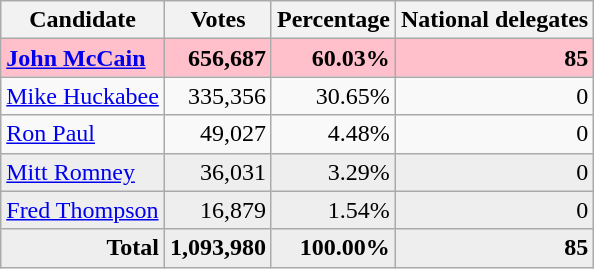<table class="wikitable" style="text-align:right;">
<tr>
<th>Candidate</th>
<th>Votes</th>
<th>Percentage</th>
<th>National delegates</th>
</tr>
<tr style="background:pink;">
<td style="text-align:left;"><strong><a href='#'>John McCain</a></strong></td>
<td><strong>656,687</strong></td>
<td><strong>60.03%</strong></td>
<td><strong>85</strong></td>
</tr>
<tr>
<td style="text-align:left;"><a href='#'>Mike Huckabee</a></td>
<td>335,356</td>
<td>30.65%</td>
<td>0</td>
</tr>
<tr>
<td style="text-align:left;"><a href='#'>Ron Paul</a></td>
<td>49,027</td>
<td>4.48%</td>
<td>0</td>
</tr>
<tr style="background:#eee;">
<td style="text-align:left;"><a href='#'>Mitt Romney</a></td>
<td>36,031</td>
<td>3.29%</td>
<td>0</td>
</tr>
<tr style="background:#eee;">
<td style="text-align:left;"><a href='#'>Fred Thompson</a></td>
<td>16,879</td>
<td>1.54%</td>
<td>0</td>
</tr>
<tr style="background:#eee;">
<td><strong>Total</strong></td>
<td><strong>1,093,980</strong></td>
<td><strong>100.00%</strong></td>
<td><strong>85</strong></td>
</tr>
</table>
